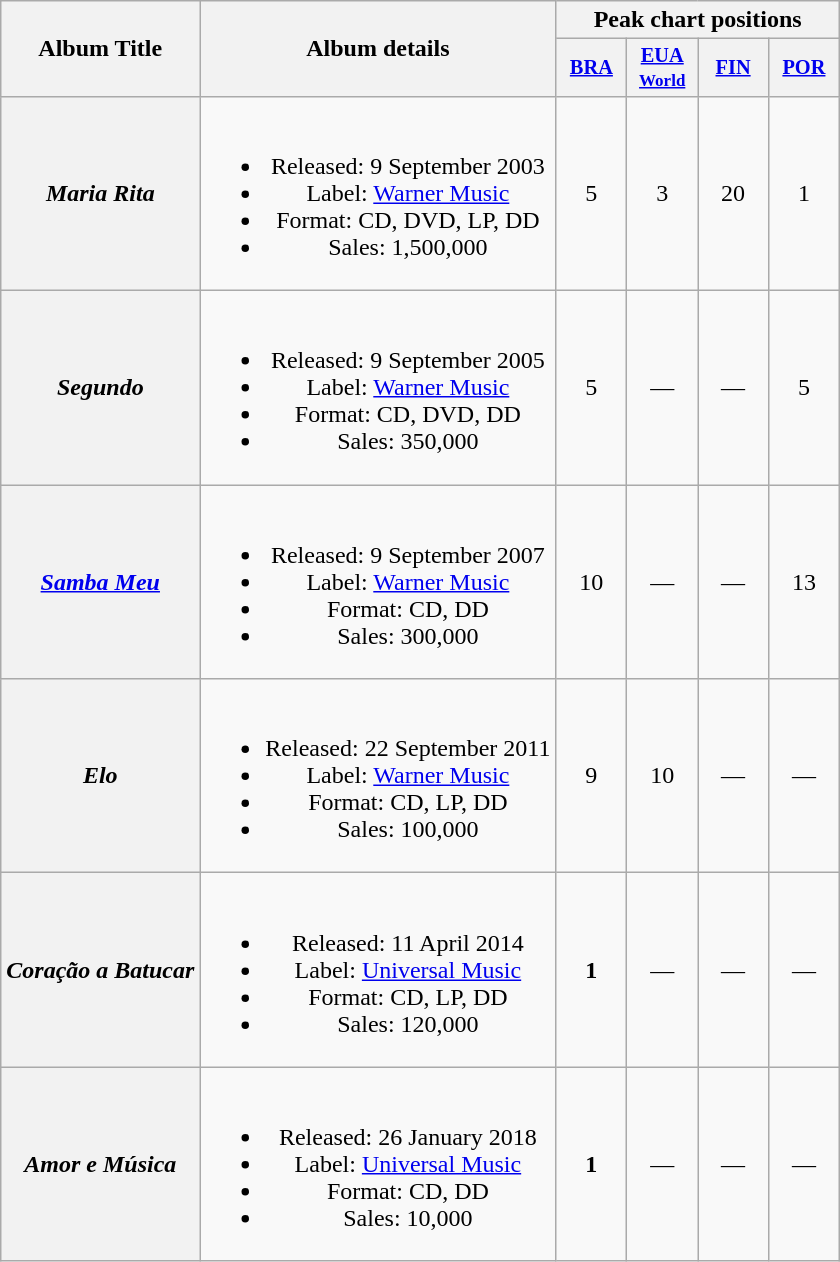<table class="wikitable plainrowheaders" style="text-align:center;" border="1">
<tr>
<th scope="col" rowspan="2">Album Title</th>
<th scope="col" rowspan="2">Album details</th>
<th scope="col" colspan="4">Peak chart positions</th>
</tr>
<tr>
<th scope="col" style="width:3em;font-size:85%;"><a href='#'>BRA</a></th>
<th scope="col" style="width:3em;font-size:85%;"><a href='#'>EUA<br><small>World</small></a></th>
<th scope="col" style="width:3em;font-size:85%;"><a href='#'>FIN</a></th>
<th scope="col" style="width:3em;font-size:85%;"><a href='#'>POR</a></th>
</tr>
<tr>
<th scope="row"><strong><em>Maria Rita</em></strong></th>
<td><br><ul><li>Released: 9 September 2003</li><li>Label: <a href='#'>Warner Music</a></li><li>Format: CD, DVD, LP, DD</li><li>Sales: 1,500,000</li></ul></td>
<td>5</td>
<td>3</td>
<td>20</td>
<td>1</td>
</tr>
<tr>
<th scope="row"><strong><em>Segundo</em></strong></th>
<td><br><ul><li>Released: 9 September 2005</li><li>Label: <a href='#'>Warner Music</a></li><li>Format: CD, DVD, DD</li><li>Sales: 350,000</li></ul></td>
<td>5</td>
<td>—</td>
<td>—</td>
<td>5</td>
</tr>
<tr>
<th scope="row"><strong><em><a href='#'>Samba Meu</a></em></strong></th>
<td><br><ul><li>Released: 9 September 2007</li><li>Label: <a href='#'>Warner Music</a></li><li>Format: CD, DD</li><li>Sales: 300,000</li></ul></td>
<td>10</td>
<td>—</td>
<td>—</td>
<td>13</td>
</tr>
<tr>
<th scope="row"><strong><em>Elo</em></strong></th>
<td><br><ul><li>Released: 22 September 2011</li><li>Label: <a href='#'>Warner Music</a></li><li>Format: CD, LP, DD</li><li>Sales: 100,000</li></ul></td>
<td>9</td>
<td>10</td>
<td>—</td>
<td>—</td>
</tr>
<tr>
<th scope="row"><strong><em>Coração a Batucar</em></strong></th>
<td><br><ul><li>Released: 11 April 2014</li><li>Label: <a href='#'>Universal Music</a></li><li>Format: CD, LP, DD</li><li>Sales: 120,000</li></ul></td>
<td><strong>1</strong></td>
<td>—</td>
<td>—</td>
<td>—</td>
</tr>
<tr>
<th scope="row"><strong><em>Amor e Música</em></strong></th>
<td><br><ul><li>Released: 26 January 2018</li><li>Label: <a href='#'>Universal Music</a></li><li>Format: CD, DD</li><li>Sales: 10,000</li></ul></td>
<td><strong>1</strong></td>
<td>—</td>
<td>—</td>
<td>—</td>
</tr>
</table>
